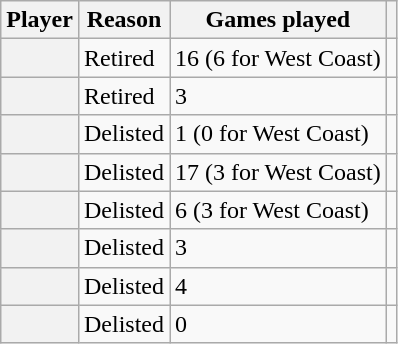<table class="wikitable plainrowheaders">
<tr>
<th scope="col">Player</th>
<th scope="col">Reason</th>
<th scope="col">Games played</th>
<th scope="col"></th>
</tr>
<tr>
<th scope="row"></th>
<td>Retired</td>
<td>16 (6 for West Coast)</td>
<td></td>
</tr>
<tr>
<th scope="row"></th>
<td>Retired</td>
<td>3</td>
<td></td>
</tr>
<tr>
<th scope="row"></th>
<td>Delisted</td>
<td>1 (0 for West Coast)</td>
<td></td>
</tr>
<tr>
<th scope="row"></th>
<td>Delisted</td>
<td>17 (3 for West Coast)</td>
<td></td>
</tr>
<tr>
<th scope="row"></th>
<td>Delisted</td>
<td>6 (3 for West Coast)</td>
<td></td>
</tr>
<tr>
<th scope="row"></th>
<td>Delisted</td>
<td>3</td>
<td></td>
</tr>
<tr>
<th scope="row"></th>
<td>Delisted</td>
<td>4</td>
<td></td>
</tr>
<tr>
<th scope="row"></th>
<td>Delisted</td>
<td>0</td>
<td></td>
</tr>
</table>
